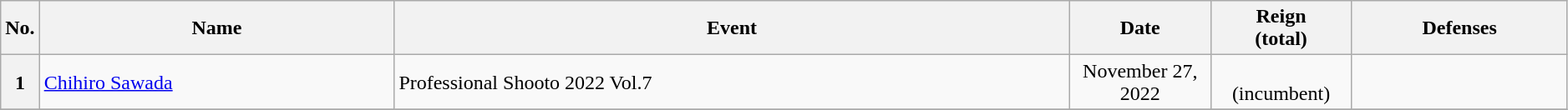<table class="wikitable" style="width:99%;">
<tr>
<th style="width:2%;">No.</th>
<th>Name</th>
<th>Event</th>
<th style="width:9%;">Date</th>
<th style="width:9%;">Reign<br>(total)</th>
<th>Defenses</th>
</tr>
<tr>
<th>1</th>
<td> <a href='#'>Chihiro Sawada</a><br></td>
<td>Professional Shooto 2022 Vol.7<br></td>
<td align=center>November 27, 2022</td>
<td align=center><br>(incumbent)</td>
<td></td>
</tr>
<tr>
</tr>
</table>
